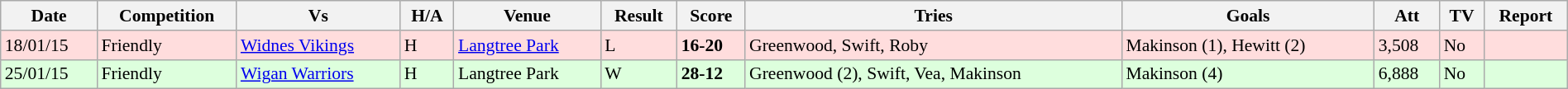<table class="wikitable" style="font-size:90%;" width="100%">
<tr>
<th>Date</th>
<th>Competition</th>
<th>Vs</th>
<th>H/A</th>
<th>Venue</th>
<th>Result</th>
<th>Score</th>
<th>Tries</th>
<th>Goals</th>
<th>Att</th>
<th>TV</th>
<th>Report</th>
</tr>
<tr style="background:#ffdddd;" width=20 | >
<td>18/01/15</td>
<td>Friendly</td>
<td> <a href='#'>Widnes Vikings</a></td>
<td>H</td>
<td><a href='#'>Langtree Park</a></td>
<td>L</td>
<td><strong>16-20</strong></td>
<td>Greenwood, Swift, Roby</td>
<td>Makinson (1), Hewitt (2)</td>
<td>3,508</td>
<td>No</td>
<td></td>
</tr>
<tr style="background:#ddffdd;" width=20 | >
<td>25/01/15</td>
<td>Friendly</td>
<td> <a href='#'>Wigan Warriors</a></td>
<td>H</td>
<td>Langtree Park</td>
<td>W</td>
<td><strong>28-12</strong></td>
<td>Greenwood (2), Swift, Vea, Makinson</td>
<td>Makinson (4)</td>
<td>6,888</td>
<td>No</td>
<td></td>
</tr>
</table>
